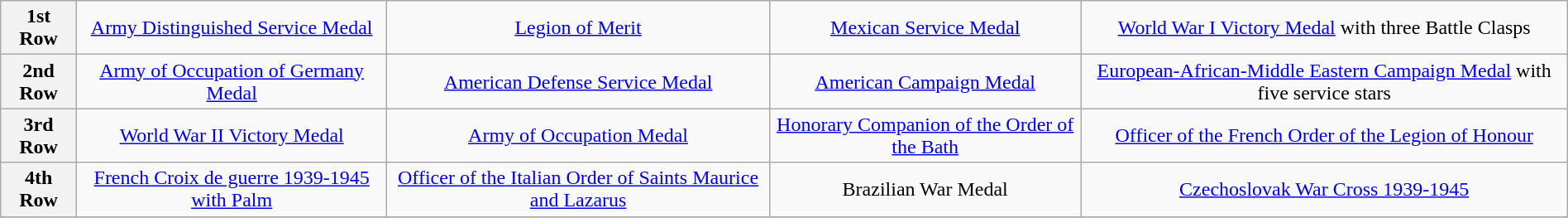<table class="wikitable" style="margin:1em auto; text-align:center;">
<tr>
<th>1st Row</th>
<td colspan="4"><a href='#'>Army Distinguished Service Medal</a></td>
<td colspan="4"><a href='#'>Legion of Merit</a></td>
<td colspan="4"><a href='#'>Mexican Service Medal</a></td>
<td colspan="4"><a href='#'>World War I Victory Medal</a> with three Battle Clasps</td>
</tr>
<tr>
<th>2nd Row</th>
<td colspan="4"><a href='#'>Army of Occupation of Germany Medal</a></td>
<td colspan="4"><a href='#'>American Defense Service Medal</a></td>
<td colspan="4"><a href='#'>American Campaign Medal</a></td>
<td colspan="4"><a href='#'>European-African-Middle Eastern Campaign Medal</a> with five service stars</td>
</tr>
<tr>
<th>3rd Row</th>
<td colspan="4"><a href='#'>World War II Victory Medal</a></td>
<td colspan="4"><a href='#'>Army of Occupation Medal</a></td>
<td colspan="4"><a href='#'>Honorary Companion of the Order of the Bath</a></td>
<td colspan="4"><a href='#'>Officer of the French Order of the Legion of Honour</a></td>
</tr>
<tr>
<th>4th Row</th>
<td colspan="4"><a href='#'>French Croix de guerre 1939-1945 with Palm</a></td>
<td colspan="4"><a href='#'>Officer of the Italian Order of Saints Maurice and Lazarus</a></td>
<td colspan="4">Brazilian War Medal</td>
<td colspan="4"><a href='#'>Czechoslovak War Cross 1939-1945</a></td>
</tr>
<tr>
</tr>
</table>
